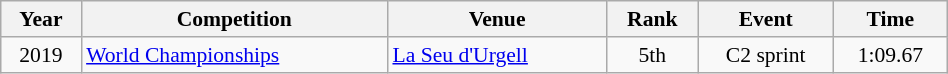<table class="wikitable" width=50% style="font-size:90%; text-align:center;">
<tr>
<th>Year</th>
<th>Competition</th>
<th>Venue</th>
<th>Rank</th>
<th>Event</th>
<th>Time</th>
</tr>
<tr>
<td rowspan=2>2019</td>
<td rowspan=2 align=left><a href='#'>World Championships</a></td>
<td rowspan=2 align=left> <a href='#'>La Seu d'Urgell</a></td>
<td>5th</td>
<td>C2 sprint</td>
<td>1:09.67</td>
</tr>
</table>
